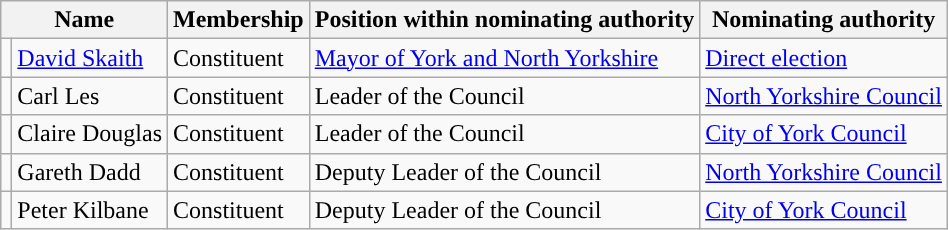<table class="wikitable sortable">
<tr>
<th colspan=2>Name</th>
<th>Membership</th>
<th>Position within nominating authority</th>
<th>Nominating authority</th>
</tr>
<tr>
<td style="background:"></td>
<td><a href='#'>David Skaith</a></td>
<td>Constituent</td>
<td><a href='#'>Mayor of York and North Yorkshire</a></td>
<td><a href='#'>Direct election</a></td>
</tr>
<tr>
<td style="background:"></td>
<td>Carl Les</td>
<td>Constituent</td>
<td>Leader of the Council</td>
<td><a href='#'>North Yorkshire Council</a></td>
</tr>
<tr>
<td style="background:"></td>
<td>Claire Douglas</td>
<td>Constituent</td>
<td>Leader of the Council</td>
<td><a href='#'>City of York Council</a></td>
</tr>
<tr>
<td style="background:"></td>
<td>Gareth Dadd</td>
<td>Constituent</td>
<td>Deputy Leader of the Council</td>
<td><a href='#'>North Yorkshire Council</a></td>
</tr>
<tr>
<td style="background:"></td>
<td>Peter Kilbane</td>
<td>Constituent</td>
<td>Deputy Leader of the Council</td>
<td><a href='#'>City of York Council</a></td>
</tr>
</table>
